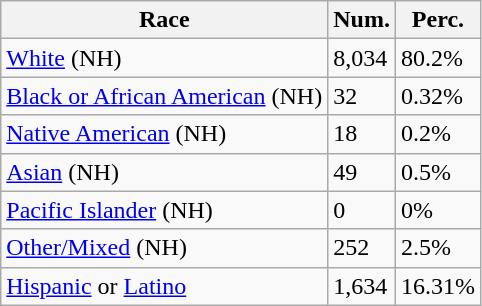<table class="wikitable">
<tr>
<th>Race</th>
<th>Num.</th>
<th>Perc.</th>
</tr>
<tr>
<td><a href='#'>White</a> (NH)</td>
<td>8,034</td>
<td>80.2%</td>
</tr>
<tr>
<td><a href='#'>Black or African American</a> (NH)</td>
<td>32</td>
<td>0.32%</td>
</tr>
<tr>
<td><a href='#'>Native American</a> (NH)</td>
<td>18</td>
<td>0.2%</td>
</tr>
<tr>
<td><a href='#'>Asian</a> (NH)</td>
<td>49</td>
<td>0.5%</td>
</tr>
<tr>
<td><a href='#'>Pacific Islander</a> (NH)</td>
<td>0</td>
<td>0%</td>
</tr>
<tr>
<td><a href='#'>Other/Mixed</a> (NH)</td>
<td>252</td>
<td>2.5%</td>
</tr>
<tr>
<td><a href='#'>Hispanic</a> or <a href='#'>Latino</a></td>
<td>1,634</td>
<td>16.31%</td>
</tr>
</table>
